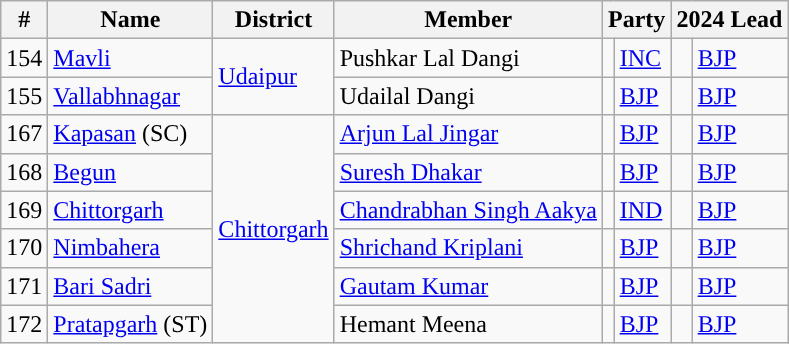<table class="wikitable">
<tr>
<th>#</th>
<th>Name</th>
<th>District</th>
<th>Member</th>
<th colspan="2">Party</th>
<th colspan="2">2024 Lead</th>
</tr>
<tr>
<td>154</td>
<td><a href='#'>Mavli</a></td>
<td rowspan="2"><a href='#'>Udaipur</a></td>
<td>Pushkar Lal Dangi</td>
<td style="background-color: "></td>
<td><a href='#'>INC</a></td>
<td style="background-color: "></td>
<td><a href='#'>BJP</a></td>
</tr>
<tr>
<td>155</td>
<td><a href='#'>Vallabhnagar</a></td>
<td>Udailal Dangi</td>
<td style="background-color: "></td>
<td><a href='#'>BJP</a></td>
<td style="background-color: "></td>
<td><a href='#'>BJP</a></td>
</tr>
<tr>
<td>167</td>
<td><a href='#'>Kapasan</a> (SC)</td>
<td rowspan="6"><a href='#'>Chittorgarh</a></td>
<td><a href='#'>Arjun Lal Jingar</a></td>
<td style="background-color: "></td>
<td><a href='#'>BJP</a></td>
<td style="background-color: "></td>
<td><a href='#'>BJP</a></td>
</tr>
<tr>
<td>168</td>
<td><a href='#'>Begun</a></td>
<td><a href='#'>Suresh Dhakar</a></td>
<td style="background-color: "></td>
<td><a href='#'>BJP</a></td>
<td style="background-color: "></td>
<td><a href='#'>BJP</a></td>
</tr>
<tr>
<td>169</td>
<td><a href='#'>Chittorgarh</a></td>
<td><a href='#'>Chandrabhan Singh Aakya</a></td>
<td style="background-color: "></td>
<td><a href='#'>IND</a></td>
<td style="background-color: "></td>
<td><a href='#'>BJP</a></td>
</tr>
<tr>
<td>170</td>
<td><a href='#'>Nimbahera</a></td>
<td><a href='#'>Shrichand Kriplani</a></td>
<td style="background-color: "></td>
<td><a href='#'>BJP</a></td>
<td style="background-color: "></td>
<td><a href='#'>BJP</a></td>
</tr>
<tr>
<td>171</td>
<td><a href='#'>Bari Sadri</a></td>
<td><a href='#'>Gautam Kumar</a></td>
<td style="background-color: "></td>
<td><a href='#'>BJP</a></td>
<td style="background-color: "></td>
<td><a href='#'>BJP</a></td>
</tr>
<tr>
<td>172</td>
<td><a href='#'>Pratapgarh</a> (ST)</td>
<td>Hemant Meena</td>
<td style="background-color: "></td>
<td><a href='#'>BJP</a></td>
<td style="background-color: "></td>
<td><a href='#'>BJP</a></td>
</tr>
</table>
